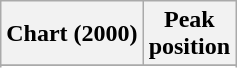<table class="wikitable sortable plainrowheaders" style="text-align:center">
<tr>
<th>Chart (2000)</th>
<th>Peak<br>position</th>
</tr>
<tr>
</tr>
<tr>
</tr>
<tr>
</tr>
<tr>
</tr>
<tr>
</tr>
</table>
